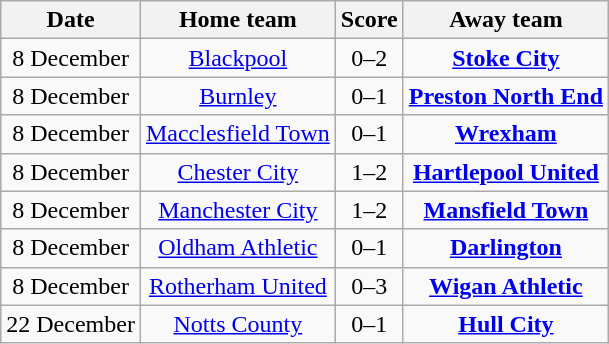<table class="wikitable" style="text-align: center">
<tr>
<th>Date</th>
<th>Home team</th>
<th>Score</th>
<th>Away team</th>
</tr>
<tr>
<td>8 December</td>
<td><a href='#'>Blackpool</a></td>
<td>0–2</td>
<td><strong><a href='#'>Stoke City</a></strong></td>
</tr>
<tr>
<td>8 December</td>
<td><a href='#'>Burnley</a></td>
<td>0–1</td>
<td><strong><a href='#'>Preston North End</a></strong></td>
</tr>
<tr>
<td>8 December</td>
<td><a href='#'>Macclesfield Town</a></td>
<td>0–1</td>
<td><strong><a href='#'>Wrexham</a></strong></td>
</tr>
<tr>
<td>8 December</td>
<td><a href='#'>Chester City</a></td>
<td>1–2</td>
<td><strong><a href='#'>Hartlepool United</a></strong></td>
</tr>
<tr>
<td>8 December</td>
<td><a href='#'>Manchester City</a></td>
<td>1–2</td>
<td><strong><a href='#'>Mansfield Town</a></strong></td>
</tr>
<tr>
<td>8 December</td>
<td><a href='#'>Oldham Athletic</a></td>
<td>0–1</td>
<td><strong><a href='#'>Darlington</a></strong></td>
</tr>
<tr>
<td>8 December</td>
<td><a href='#'>Rotherham United</a></td>
<td>0–3</td>
<td><strong><a href='#'>Wigan Athletic</a></strong></td>
</tr>
<tr>
<td>22 December</td>
<td><a href='#'>Notts County</a></td>
<td>0–1</td>
<td><strong><a href='#'>Hull City</a></strong></td>
</tr>
</table>
